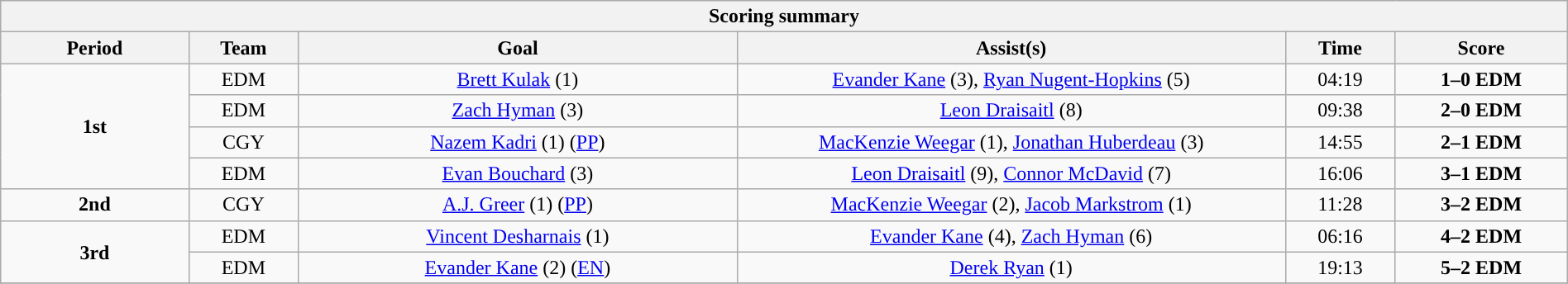<table style="width:100%;" class="wikitable">
<tr>
<th colspan=6>Scoring summary</th>
</tr>
<tr>
<th style="width:12%;">Period</th>
<th style="width:7%;">Team</th>
<th style="width:28%;">Goal</th>
<th style="width:35%;">Assist(s)</th>
<th style="width:7%;">Time</th>
<th style="width:11%;">Score</th>
</tr>
<tr style="text-align:center;">
<td style="text-align:center;" rowspan="4"><strong>1st</strong></td>
<td align=center>EDM</td>
<td><a href='#'>Brett Kulak</a> (1)</td>
<td><a href='#'>Evander Kane</a> (3), <a href='#'>Ryan Nugent-Hopkins</a> (5)</td>
<td>04:19</td>
<td><strong>1–0 EDM</strong></td>
</tr>
<tr style="text-align:center">
<td align=center>EDM</td>
<td><a href='#'>Zach Hyman</a> (3)</td>
<td><a href='#'>Leon Draisaitl</a> (8)</td>
<td>09:38</td>
<td><strong>2–0 EDM</strong></td>
</tr>
<tr style="text-align:center">
<td align=center>CGY</td>
<td><a href='#'>Nazem Kadri</a> (1) (<a href='#'>PP</a>)</td>
<td><a href='#'>MacKenzie Weegar</a> (1), <a href='#'>Jonathan Huberdeau</a> (3)</td>
<td>14:55</td>
<td><strong>2–1 EDM</strong></td>
</tr>
<tr style="text-align:center">
<td align=center>EDM</td>
<td><a href='#'>Evan Bouchard</a> (3)</td>
<td><a href='#'>Leon Draisaitl</a> (9), <a href='#'>Connor McDavid</a> (7)</td>
<td>16:06</td>
<td><strong>3–1 EDM</strong></td>
</tr>
<tr style="text-align:center;">
<td style="text-align:center;"><strong>2nd</strong></td>
<td align=center>CGY</td>
<td><a href='#'>A.J. Greer</a> (1) (<a href='#'>PP</a>)</td>
<td><a href='#'>MacKenzie Weegar</a> (2), <a href='#'>Jacob Markstrom</a> (1)</td>
<td align=center>11:28</td>
<td align=center><strong>3–2 EDM</strong></td>
</tr>
<tr style="text-align:center;">
<td style="text-align:center;" rowspan="2"><strong>3rd</strong></td>
<td align=center>EDM</td>
<td><a href='#'>Vincent Desharnais</a> (1)</td>
<td><a href='#'>Evander Kane</a> (4), <a href='#'>Zach Hyman</a> (6)</td>
<td align=center>06:16</td>
<td align=center><strong>4–2 EDM</strong></td>
</tr>
<tr style="text-align:center;">
<td align=center>EDM</td>
<td><a href='#'>Evander Kane</a> (2) (<a href='#'>EN</a>)</td>
<td><a href='#'>Derek Ryan</a> (1)</td>
<td align=center>19:13</td>
<td align=center><strong>5–2 EDM</strong></td>
</tr>
<tr>
</tr>
</table>
